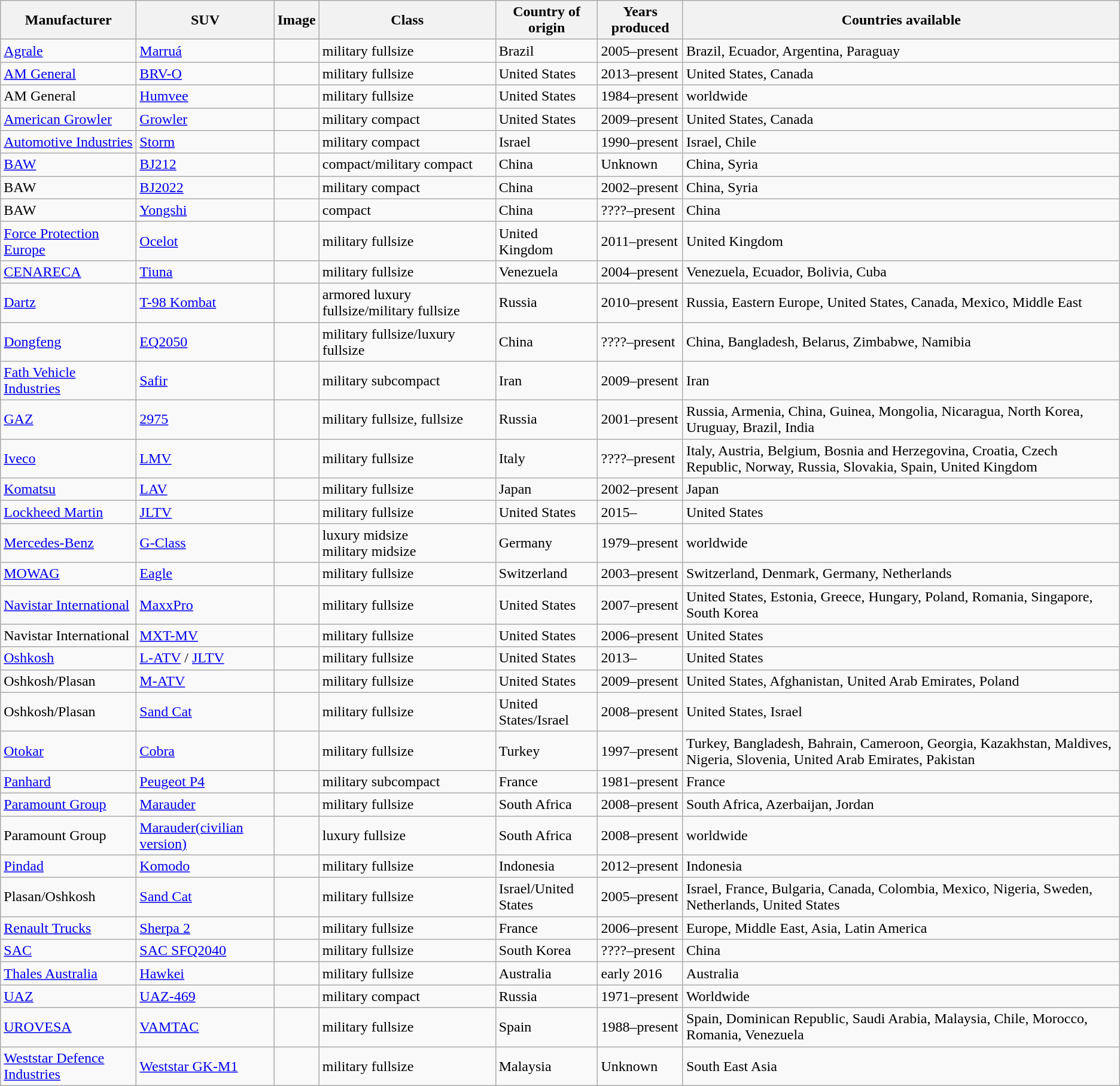<table class="wikitable sortable">
<tr>
<th>Manufacturer</th>
<th>SUV</th>
<th class="unsortable">Image</th>
<th>Class</th>
<th>Country of origin</th>
<th>Years produced</th>
<th>Countries available</th>
</tr>
<tr>
<td><a href='#'>Agrale</a></td>
<td><a href='#'>Marruá</a></td>
<td></td>
<td>military fullsize</td>
<td>Brazil</td>
<td>2005–present</td>
<td>Brazil, Ecuador, Argentina, Paraguay</td>
</tr>
<tr>
<td><a href='#'>AM General</a></td>
<td><a href='#'>BRV-O</a></td>
<td></td>
<td>military fullsize</td>
<td>United States</td>
<td>2013–present</td>
<td>United States, Canada</td>
</tr>
<tr>
<td>AM General</td>
<td><a href='#'>Humvee</a></td>
<td></td>
<td>military fullsize</td>
<td>United States</td>
<td>1984–present</td>
<td>worldwide</td>
</tr>
<tr>
<td><a href='#'>American Growler</a></td>
<td><a href='#'>Growler</a></td>
<td></td>
<td>military compact</td>
<td>United States</td>
<td>2009–present</td>
<td>United States, Canada</td>
</tr>
<tr>
<td><a href='#'>Automotive Industries</a></td>
<td><a href='#'>Storm</a></td>
<td></td>
<td>military compact</td>
<td>Israel</td>
<td>1990–present</td>
<td>Israel, Chile</td>
</tr>
<tr>
<td><a href='#'>BAW</a></td>
<td><a href='#'>BJ212</a></td>
<td></td>
<td>compact/military compact</td>
<td>China</td>
<td>Unknown</td>
<td>China, Syria</td>
</tr>
<tr>
<td>BAW</td>
<td><a href='#'>BJ2022</a></td>
<td></td>
<td>military compact</td>
<td>China</td>
<td>2002–present</td>
<td>China, Syria</td>
</tr>
<tr>
<td>BAW</td>
<td><a href='#'>Yongshi</a></td>
<td></td>
<td>compact</td>
<td>China</td>
<td>????–present</td>
<td>China</td>
</tr>
<tr>
<td><a href='#'>Force Protection Europe</a></td>
<td><a href='#'>Ocelot</a></td>
<td></td>
<td>military fullsize</td>
<td>United Kingdom</td>
<td>2011–present</td>
<td>United Kingdom</td>
</tr>
<tr>
<td><a href='#'>CENARECA</a></td>
<td><a href='#'>Tiuna</a></td>
<td></td>
<td>military fullsize</td>
<td>Venezuela</td>
<td>2004–present</td>
<td>Venezuela, Ecuador, Bolivia, Cuba</td>
</tr>
<tr>
<td><a href='#'>Dartz</a></td>
<td><a href='#'>T-98 Kombat</a></td>
<td></td>
<td>armored luxury fullsize/military fullsize</td>
<td>Russia</td>
<td>2010–present</td>
<td>Russia, Eastern Europe, United States, Canada, Mexico, Middle East</td>
</tr>
<tr>
<td><a href='#'>Dongfeng</a></td>
<td><a href='#'>EQ2050</a></td>
<td></td>
<td>military fullsize/luxury fullsize</td>
<td>China</td>
<td>????–present</td>
<td>China, Bangladesh, Belarus, Zimbabwe, Namibia</td>
</tr>
<tr>
<td><a href='#'>Fath Vehicle Industries</a></td>
<td><a href='#'>Safir</a></td>
<td></td>
<td>military subcompact</td>
<td>Iran</td>
<td>2009–present</td>
<td>Iran</td>
</tr>
<tr>
<td><a href='#'>GAZ</a></td>
<td><a href='#'>2975</a></td>
<td></td>
<td>military fullsize, fullsize</td>
<td>Russia</td>
<td>2001–present</td>
<td>Russia, Armenia, China, Guinea, Mongolia, Nicaragua, North Korea, Uruguay, Brazil, India</td>
</tr>
<tr>
<td><a href='#'>Iveco</a></td>
<td><a href='#'>LMV</a></td>
<td></td>
<td>military fullsize</td>
<td>Italy</td>
<td>????–present</td>
<td>Italy, Austria, Belgium, Bosnia and Herzegovina, Croatia, Czech Republic, Norway, Russia, Slovakia, Spain, United Kingdom</td>
</tr>
<tr>
<td><a href='#'>Komatsu</a></td>
<td><a href='#'>LAV</a></td>
<td></td>
<td>military fullsize</td>
<td>Japan</td>
<td>2002–present</td>
<td>Japan</td>
</tr>
<tr>
<td><a href='#'>Lockheed Martin</a></td>
<td><a href='#'>JLTV</a></td>
<td></td>
<td>military fullsize</td>
<td>United States</td>
<td>2015–</td>
<td>United States</td>
</tr>
<tr>
<td><a href='#'>Mercedes-Benz</a></td>
<td><a href='#'>G-Class</a></td>
<td></td>
<td>luxury midsize<br>military midsize</td>
<td>Germany</td>
<td>1979–present</td>
<td>worldwide</td>
</tr>
<tr>
<td><a href='#'>MOWAG</a></td>
<td><a href='#'>Eagle</a></td>
<td></td>
<td>military fullsize</td>
<td>Switzerland</td>
<td>2003–present</td>
<td>Switzerland, Denmark, Germany, Netherlands</td>
</tr>
<tr>
<td><a href='#'>Navistar International</a></td>
<td><a href='#'>MaxxPro</a></td>
<td></td>
<td>military fullsize</td>
<td>United States</td>
<td>2007–present</td>
<td>United States, Estonia, Greece, Hungary, Poland, Romania, Singapore, South Korea</td>
</tr>
<tr>
<td>Navistar International</td>
<td><a href='#'>MXT-MV</a></td>
<td></td>
<td>military fullsize</td>
<td>United States</td>
<td>2006–present</td>
<td>United States</td>
</tr>
<tr>
<td><a href='#'>Oshkosh</a></td>
<td><a href='#'>L-ATV</a> / <a href='#'>JLTV</a></td>
<td></td>
<td>military fullsize</td>
<td>United States</td>
<td>2013–</td>
<td>United States</td>
</tr>
<tr>
<td>Oshkosh/Plasan</td>
<td><a href='#'>M-ATV</a></td>
<td></td>
<td>military fullsize</td>
<td>United States</td>
<td>2009–present</td>
<td>United States, Afghanistan, United Arab Emirates, Poland</td>
</tr>
<tr>
<td>Oshkosh/Plasan</td>
<td><a href='#'>Sand Cat</a></td>
<td></td>
<td>military fullsize</td>
<td>United States/Israel</td>
<td>2008–present</td>
<td>United States, Israel</td>
</tr>
<tr>
<td><a href='#'>Otokar</a></td>
<td><a href='#'>Cobra</a></td>
<td></td>
<td>military fullsize</td>
<td>Turkey</td>
<td>1997–present</td>
<td>Turkey, Bangladesh, Bahrain, Cameroon, Georgia, Kazakhstan, Maldives, Nigeria, Slovenia, United Arab Emirates, Pakistan</td>
</tr>
<tr>
<td><a href='#'>Panhard</a></td>
<td><a href='#'>Peugeot P4</a></td>
<td></td>
<td>military subcompact</td>
<td>France</td>
<td>1981–present</td>
<td>France</td>
</tr>
<tr>
<td><a href='#'>Paramount Group</a></td>
<td><a href='#'>Marauder</a></td>
<td></td>
<td>military fullsize</td>
<td>South Africa</td>
<td>2008–present</td>
<td>South Africa, Azerbaijan, Jordan</td>
</tr>
<tr>
<td>Paramount Group</td>
<td><a href='#'>Marauder(civilian version)</a></td>
<td></td>
<td>luxury fullsize</td>
<td>South Africa</td>
<td>2008–present</td>
<td>worldwide</td>
</tr>
<tr>
<td><a href='#'>Pindad</a></td>
<td><a href='#'>Komodo</a></td>
<td></td>
<td>military fullsize</td>
<td>Indonesia</td>
<td>2012–present</td>
<td>Indonesia</td>
</tr>
<tr>
<td>Plasan/Oshkosh</td>
<td><a href='#'>Sand Cat</a></td>
<td></td>
<td>military fullsize</td>
<td>Israel/United States</td>
<td>2005–present</td>
<td>Israel, France, Bulgaria, Canada, Colombia, Mexico, Nigeria, Sweden, Netherlands, United States</td>
</tr>
<tr>
<td><a href='#'>Renault Trucks</a></td>
<td><a href='#'>Sherpa 2</a></td>
<td></td>
<td>military fullsize</td>
<td>France</td>
<td>2006–present</td>
<td>Europe, Middle East, Asia, Latin America</td>
</tr>
<tr>
<td><a href='#'>SAC</a></td>
<td><a href='#'>SAC SFQ2040</a></td>
<td></td>
<td>military fullsize</td>
<td>South Korea</td>
<td>????–present</td>
<td>China</td>
</tr>
<tr>
<td><a href='#'>Thales Australia</a></td>
<td><a href='#'>Hawkei</a></td>
<td></td>
<td>military fullsize</td>
<td>Australia</td>
<td>early 2016</td>
<td>Australia</td>
</tr>
<tr>
<td><a href='#'>UAZ</a></td>
<td><a href='#'>UAZ-469</a></td>
<td></td>
<td>military compact</td>
<td>Russia</td>
<td>1971–present</td>
<td>Worldwide</td>
</tr>
<tr>
<td><a href='#'>UROVESA</a></td>
<td><a href='#'>VAMTAC</a></td>
<td></td>
<td>military fullsize</td>
<td>Spain</td>
<td>1988–present</td>
<td>Spain, Dominican Republic, Saudi Arabia, Malaysia, Chile, Morocco, Romania, Venezuela</td>
</tr>
<tr>
<td><a href='#'>Weststar Defence Industries</a></td>
<td><a href='#'>Weststar GK-M1</a></td>
<td></td>
<td>military fullsize</td>
<td>Malaysia</td>
<td>Unknown</td>
<td>South East Asia</td>
</tr>
</table>
